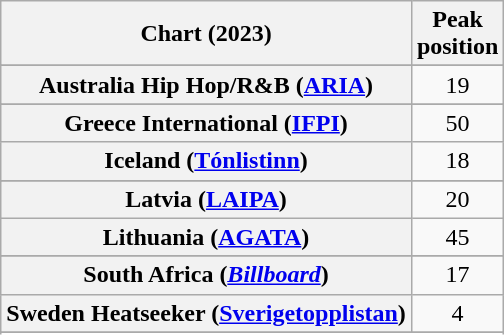<table class="wikitable sortable plainrowheaders" style="text-align:center">
<tr>
<th scope="col">Chart (2023)</th>
<th scope="col">Peak<br>position</th>
</tr>
<tr>
</tr>
<tr>
<th scope="row">Australia Hip Hop/R&B (<a href='#'>ARIA</a>)</th>
<td>19</td>
</tr>
<tr>
</tr>
<tr>
</tr>
<tr>
</tr>
<tr>
</tr>
<tr>
<th scope="row">Greece International (<a href='#'>IFPI</a>)</th>
<td>50</td>
</tr>
<tr>
<th scope="row">Iceland (<a href='#'>Tónlistinn</a>)</th>
<td>18</td>
</tr>
<tr>
</tr>
<tr>
<th scope="row">Latvia (<a href='#'>LAIPA</a>)</th>
<td>20</td>
</tr>
<tr>
<th scope="row">Lithuania (<a href='#'>AGATA</a>)</th>
<td>45</td>
</tr>
<tr>
</tr>
<tr>
</tr>
<tr>
<th scope="row">South Africa (<em><a href='#'>Billboard</a></em>)</th>
<td>17</td>
</tr>
<tr>
<th scope="row">Sweden Heatseeker (<a href='#'>Sverigetopplistan</a>)</th>
<td>4</td>
</tr>
<tr>
</tr>
<tr>
</tr>
<tr>
</tr>
</table>
